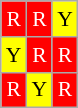<table class=wikitable style="font-size:90%;text-align:center;">
<tr>
<td style="background:#f00;color:#fff;">R</td>
<td style="background:#f00;color:#fff;">R</td>
<td style="background:#ff0;color:#000;">Y</td>
</tr>
<tr>
<td style="background:#ff0;color:#000;">Y</td>
<td style="background:#f00;color:#fff;">R</td>
<td style="background:#f00;color:#fff;">R</td>
</tr>
<tr>
<td style="background:#f00;color:#fff;">R</td>
<td style="background:#ff0;color:#000;">Y</td>
<td style="background:#f00;color:#fff;">R</td>
</tr>
</table>
